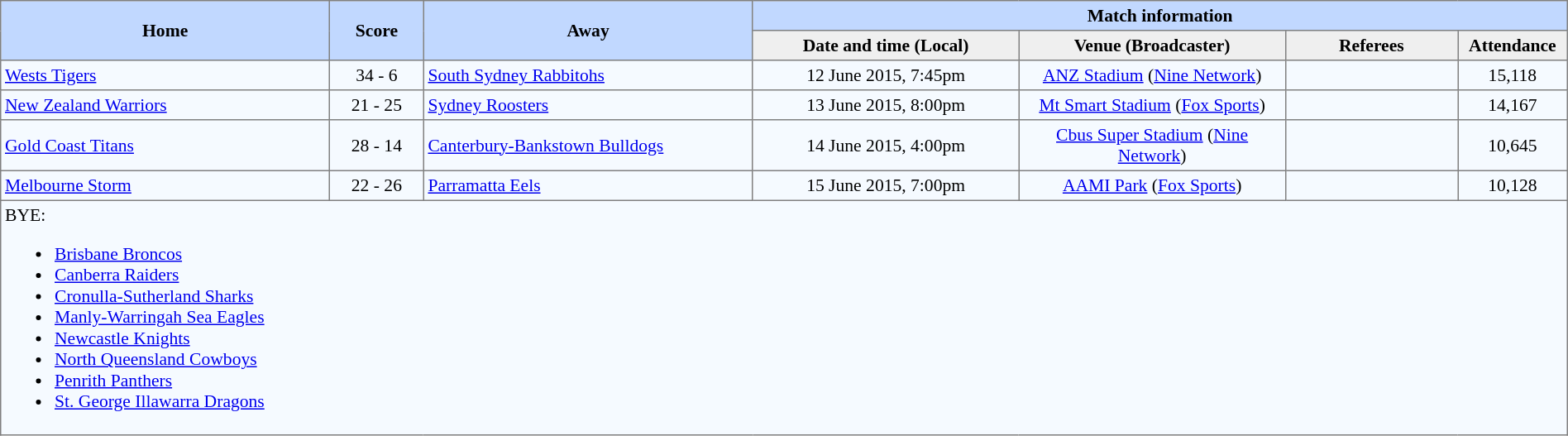<table border="1" cellpadding="3" cellspacing="0" style="border-collapse:collapse; font-size:90%; width:100%;">
<tr style="background:#c1d8ff;">
<th rowspan="2" style="width:21%;">Home</th>
<th rowspan="2" style="width:6%;">Score</th>
<th rowspan="2" style="width:21%;">Away</th>
<th colspan=6>Match information</th>
</tr>
<tr style="background:#efefef;">
<th width=17%>Date and time (Local)</th>
<th width="17%">Venue (Broadcaster)</th>
<th width=11%>Referees</th>
<th width=7%>Attendance</th>
</tr>
<tr style="text-align:center; background:#f5faff;">
<td align="left"> <a href='#'>Wests Tigers</a></td>
<td>34 - 6</td>
<td align="left"> <a href='#'>South Sydney Rabbitohs</a></td>
<td>12 June 2015, 7:45pm</td>
<td><a href='#'>ANZ Stadium</a>  (<a href='#'>Nine Network</a>)</td>
<td></td>
<td>15,118</td>
</tr>
<tr style="text-align:center; background:#f5faff;">
<td align="left"> <a href='#'>New Zealand Warriors</a></td>
<td>21 - 25</td>
<td align="left"><a href='#'>Sydney Roosters</a></td>
<td>13 June 2015, 8:00pm</td>
<td><a href='#'>Mt Smart Stadium</a> (<a href='#'>Fox Sports</a>)</td>
<td></td>
<td>14,167</td>
</tr>
<tr style="text-align:center; background:#f5faff;">
<td align="left"> <a href='#'>Gold Coast Titans</a></td>
<td>28 - 14</td>
<td align="left"> <a href='#'>Canterbury-Bankstown Bulldogs</a></td>
<td>14 June 2015, 4:00pm</td>
<td><a href='#'>Cbus Super Stadium</a>  (<a href='#'>Nine Network</a>)</td>
<td></td>
<td>10,645</td>
</tr>
<tr style="text-align:center; background:#f5faff;">
<td align="left"> <a href='#'>Melbourne Storm</a></td>
<td>22 - 26</td>
<td align="left"> <a href='#'>Parramatta Eels</a></td>
<td>15 June 2015, 7:00pm</td>
<td><a href='#'>AAMI Park</a> (<a href='#'>Fox Sports</a>)</td>
<td></td>
<td>10,128</td>
</tr>
<tr style="text-align:center; background:#f5faff;">
<td colspan="7" align="left">BYE:<br><ul><li> <a href='#'>Brisbane Broncos</a></li><li> <a href='#'>Canberra Raiders</a></li><li> <a href='#'>Cronulla-Sutherland Sharks</a></li><li> <a href='#'>Manly-Warringah Sea Eagles</a></li><li> <a href='#'>Newcastle Knights</a></li><li> <a href='#'>North Queensland Cowboys</a></li><li> <a href='#'>Penrith Panthers</a></li><li> <a href='#'>St. George Illawarra Dragons</a></li></ul></td>
</tr>
</table>
